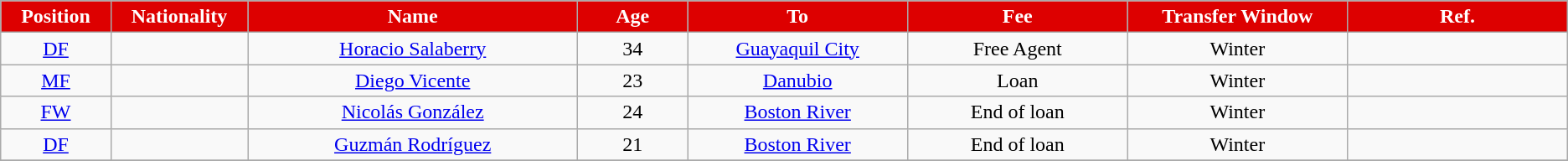<table class="wikitable" style="text-align:center; font-size:100%; ">
<tr>
<th style="background:#DD0000; color:white; width:5%;">Position</th>
<th style="background:#DD0000; color:white; width:5%;">Nationality</th>
<th style="background:#DD0000; color:white; width:15%;">Name</th>
<th style="background:#DD0000; color:white; width:5%;">Age</th>
<th style="background:#DD0000; color:white; width:10%;">To</th>
<th style="background:#DD0000; color:white; width:10%;">Fee</th>
<th style="background:#DD0000; color:white; width:10%;">Transfer Window</th>
<th style="background:#DD0000; color:white; width:10%;">Ref.</th>
</tr>
<tr>
<td><a href='#'>DF</a></td>
<td></td>
<td><a href='#'>Horacio Salaberry</a></td>
<td>34</td>
<td> <a href='#'>Guayaquil City</a></td>
<td>Free Agent</td>
<td>Winter</td>
<td></td>
</tr>
<tr>
<td><a href='#'>MF</a></td>
<td></td>
<td><a href='#'>Diego Vicente</a></td>
<td>23</td>
<td><a href='#'>Danubio</a></td>
<td>Loan</td>
<td>Winter</td>
<td></td>
</tr>
<tr>
<td><a href='#'>FW</a></td>
<td></td>
<td><a href='#'>Nicolás González</a></td>
<td>24</td>
<td><a href='#'>Boston River</a></td>
<td>End of loan</td>
<td>Winter</td>
<td></td>
</tr>
<tr>
<td><a href='#'>DF</a></td>
<td></td>
<td><a href='#'>Guzmán Rodríguez</a></td>
<td>21</td>
<td><a href='#'>Boston River</a></td>
<td>End of loan</td>
<td>Winter</td>
<td></td>
</tr>
<tr>
</tr>
</table>
